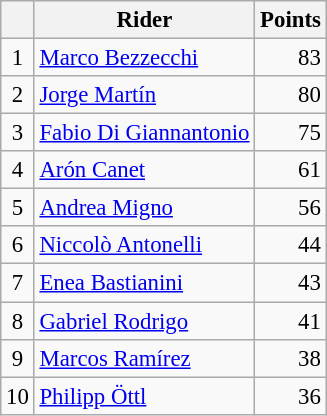<table class="wikitable" style="font-size: 95%;">
<tr>
<th></th>
<th>Rider</th>
<th>Points</th>
</tr>
<tr>
<td align=center>1</td>
<td> <a href='#'>Marco Bezzecchi</a></td>
<td align=right>83</td>
</tr>
<tr>
<td align=center>2</td>
<td> <a href='#'>Jorge Martín</a></td>
<td align=right>80</td>
</tr>
<tr>
<td align=center>3</td>
<td> <a href='#'>Fabio Di Giannantonio</a></td>
<td align=right>75</td>
</tr>
<tr>
<td align=center>4</td>
<td> <a href='#'>Arón Canet</a></td>
<td align=right>61</td>
</tr>
<tr>
<td align=center>5</td>
<td> <a href='#'>Andrea Migno</a></td>
<td align=right>56</td>
</tr>
<tr>
<td align=center>6</td>
<td> <a href='#'>Niccolò Antonelli</a></td>
<td align=right>44</td>
</tr>
<tr>
<td align=center>7</td>
<td> <a href='#'>Enea Bastianini</a></td>
<td align=right>43</td>
</tr>
<tr>
<td align=center>8</td>
<td> <a href='#'>Gabriel Rodrigo</a></td>
<td align=right>41</td>
</tr>
<tr>
<td align=center>9</td>
<td> <a href='#'>Marcos Ramírez</a></td>
<td align=right>38</td>
</tr>
<tr>
<td align=center>10</td>
<td> <a href='#'>Philipp Öttl</a></td>
<td align=right>36</td>
</tr>
</table>
